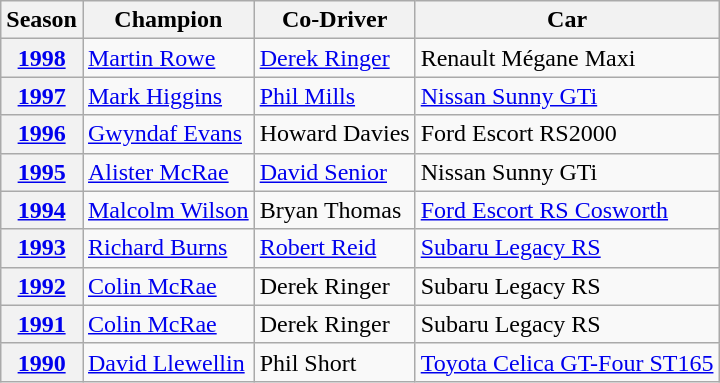<table class="wikitable">
<tr>
<th>Season</th>
<th>Champion</th>
<th>Co-Driver</th>
<th>Car</th>
</tr>
<tr>
<th><a href='#'>1998</a></th>
<td> <a href='#'>Martin Rowe</a></td>
<td> <a href='#'>Derek Ringer</a></td>
<td>Renault Mégane Maxi</td>
</tr>
<tr>
<th><a href='#'>1997</a></th>
<td> <a href='#'>Mark Higgins</a></td>
<td> <a href='#'>Phil Mills</a></td>
<td><a href='#'>Nissan Sunny GTi</a></td>
</tr>
<tr>
<th><a href='#'>1996</a></th>
<td> <a href='#'>Gwyndaf Evans</a></td>
<td> Howard Davies</td>
<td>Ford Escort RS2000</td>
</tr>
<tr>
<th><a href='#'>1995</a></th>
<td> <a href='#'>Alister McRae</a></td>
<td> <a href='#'>David Senior</a></td>
<td>Nissan Sunny GTi</td>
</tr>
<tr>
<th><a href='#'>1994</a></th>
<td> <a href='#'>Malcolm Wilson</a></td>
<td> Bryan Thomas</td>
<td><a href='#'>Ford Escort RS Cosworth</a></td>
</tr>
<tr>
<th><a href='#'>1993</a></th>
<td> <a href='#'>Richard Burns</a></td>
<td> <a href='#'>Robert Reid</a></td>
<td><a href='#'>Subaru Legacy RS</a></td>
</tr>
<tr>
<th><a href='#'>1992</a></th>
<td> <a href='#'>Colin McRae</a></td>
<td> Derek Ringer</td>
<td>Subaru Legacy RS</td>
</tr>
<tr>
<th><a href='#'>1991</a></th>
<td> <a href='#'>Colin McRae</a></td>
<td> Derek Ringer</td>
<td>Subaru Legacy RS</td>
</tr>
<tr>
<th><a href='#'>1990</a></th>
<td> <a href='#'>David Llewellin</a></td>
<td> Phil Short</td>
<td><a href='#'>Toyota Celica GT-Four ST165</a></td>
</tr>
</table>
